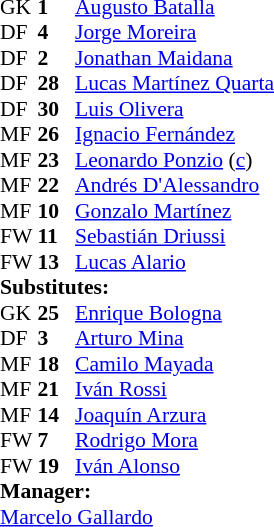<table style="font-size:90%; margin:0.2em auto;" cellspacing="0" cellpadding="0">
<tr>
<th width="25"></th>
<th width="25"></th>
</tr>
<tr>
<td>GK</td>
<td><strong>1</strong></td>
<td> <a href='#'>Augusto Batalla</a></td>
</tr>
<tr>
<td>DF</td>
<td><strong>4</strong></td>
<td> <a href='#'>Jorge Moreira</a></td>
</tr>
<tr>
<td>DF</td>
<td><strong>2</strong></td>
<td> <a href='#'>Jonathan Maidana</a></td>
<td></td>
</tr>
<tr>
<td>DF</td>
<td><strong>28</strong></td>
<td> <a href='#'>Lucas Martínez Quarta</a></td>
</tr>
<tr>
<td>DF</td>
<td><strong>30</strong></td>
<td> <a href='#'>Luis Olivera</a></td>
<td></td>
</tr>
<tr>
<td>MF</td>
<td><strong>26</strong></td>
<td> <a href='#'>Ignacio Fernández</a></td>
</tr>
<tr>
<td>MF</td>
<td><strong>23</strong></td>
<td> <a href='#'>Leonardo Ponzio</a> (<a href='#'>c</a>)</td>
<td></td>
<td></td>
</tr>
<tr>
<td>MF</td>
<td><strong>22</strong></td>
<td> <a href='#'>Andrés D'Alessandro</a></td>
<td></td>
<td></td>
</tr>
<tr>
<td>MF</td>
<td><strong>10</strong></td>
<td> <a href='#'>Gonzalo Martínez</a></td>
<td></td>
<td></td>
</tr>
<tr>
<td>FW</td>
<td><strong>11</strong></td>
<td> <a href='#'>Sebastián Driussi</a></td>
</tr>
<tr>
<td>FW</td>
<td><strong>13</strong></td>
<td> <a href='#'>Lucas Alario</a></td>
</tr>
<tr>
<td colspan=3><strong>Substitutes:</strong></td>
</tr>
<tr>
<td>GK</td>
<td><strong>25</strong></td>
<td> <a href='#'>Enrique Bologna</a></td>
</tr>
<tr>
<td>DF</td>
<td><strong>3</strong></td>
<td> <a href='#'>Arturo Mina</a></td>
</tr>
<tr>
<td>MF</td>
<td><strong>18</strong></td>
<td> <a href='#'>Camilo Mayada</a></td>
</tr>
<tr>
<td>MF</td>
<td><strong>21</strong></td>
<td> <a href='#'>Iván Rossi</a></td>
</tr>
<tr>
<td>MF</td>
<td><strong>14</strong></td>
<td> <a href='#'>Joaquín Arzura</a></td>
<td></td>
<td></td>
</tr>
<tr>
<td>FW</td>
<td><strong>7</strong></td>
<td> <a href='#'>Rodrigo Mora</a></td>
<td></td>
<td></td>
</tr>
<tr>
<td>FW</td>
<td><strong>19</strong></td>
<td> <a href='#'>Iván Alonso</a></td>
<td></td>
<td></td>
</tr>
<tr>
<td colspan=3><strong>Manager:</strong></td>
</tr>
<tr>
<td colspan=4> <a href='#'>Marcelo Gallardo</a></td>
</tr>
</table>
